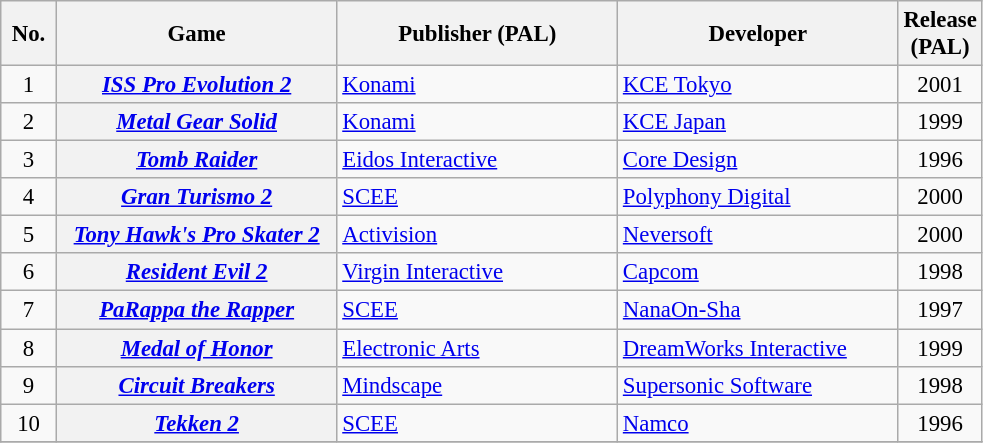<table class="sortable wikitable plainrowheaders" style="font-size:95%;">
<tr>
<th scope="col" width=30>No.</th>
<th scope="col" width=180>Game</th>
<th scope="col" width=180>Publisher (PAL)</th>
<th scope="col" width=180>Developer</th>
<th scope="col" width=30>Release (PAL)</th>
</tr>
<tr>
<td align=center>1</td>
<th scope=row><em><a href='#'>ISS Pro Evolution 2</a></em></th>
<td><a href='#'>Konami</a></td>
<td><a href='#'>KCE Tokyo</a></td>
<td align=center>2001</td>
</tr>
<tr>
<td align=center>2</td>
<th scope=row><em><a href='#'>Metal Gear Solid</a></em></th>
<td><a href='#'>Konami</a></td>
<td><a href='#'>KCE Japan</a></td>
<td align=center>1999</td>
</tr>
<tr>
<td align=center>3</td>
<th scope=row><em><a href='#'>Tomb Raider</a></em></th>
<td><a href='#'>Eidos Interactive</a></td>
<td><a href='#'>Core Design</a></td>
<td align=center>1996</td>
</tr>
<tr>
<td align=center>4</td>
<th scope=row><em><a href='#'>Gran Turismo 2</a></em></th>
<td><a href='#'>SCEE</a></td>
<td><a href='#'>Polyphony Digital</a></td>
<td align=center>2000</td>
</tr>
<tr>
<td align=center>5</td>
<th scope=row><em><a href='#'>Tony Hawk's Pro Skater 2</a></em></th>
<td><a href='#'>Activision</a></td>
<td><a href='#'>Neversoft</a></td>
<td align=center>2000</td>
</tr>
<tr>
<td align=center>6</td>
<th scope=row><em><a href='#'>Resident Evil 2</a></em></th>
<td><a href='#'>Virgin Interactive</a></td>
<td><a href='#'>Capcom</a></td>
<td align=center>1998</td>
</tr>
<tr>
<td align=center>7</td>
<th scope=row><em><a href='#'>PaRappa the Rapper</a></em></th>
<td><a href='#'>SCEE</a></td>
<td><a href='#'>NanaOn-Sha</a></td>
<td align=center>1997</td>
</tr>
<tr>
<td align=center>8</td>
<th scope=row><em><a href='#'>Medal of Honor</a></em></th>
<td><a href='#'>Electronic Arts</a></td>
<td><a href='#'>DreamWorks Interactive</a></td>
<td align=center>1999</td>
</tr>
<tr>
<td align=center>9</td>
<th scope=row><em><a href='#'>Circuit Breakers</a></em></th>
<td><a href='#'>Mindscape</a></td>
<td><a href='#'>Supersonic Software</a></td>
<td align=center>1998</td>
</tr>
<tr>
<td align=center>10</td>
<th scope=row><em><a href='#'>Tekken 2</a></em></th>
<td><a href='#'>SCEE</a></td>
<td><a href='#'>Namco</a></td>
<td align=center>1996</td>
</tr>
<tr>
</tr>
</table>
